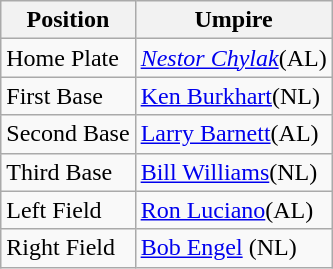<table class="wikitable">
<tr>
<th>Position</th>
<th>Umpire</th>
</tr>
<tr>
<td>Home Plate</td>
<td><em><a href='#'>Nestor Chylak</a></em>(AL)</td>
</tr>
<tr>
<td>First Base</td>
<td><a href='#'>Ken Burkhart</a>(NL)</td>
</tr>
<tr>
<td>Second Base</td>
<td><a href='#'>Larry Barnett</a>(AL)</td>
</tr>
<tr>
<td>Third Base</td>
<td><a href='#'>Bill Williams</a>(NL)</td>
</tr>
<tr>
<td>Left Field</td>
<td><a href='#'>Ron Luciano</a>(AL)</td>
</tr>
<tr>
<td>Right Field</td>
<td><a href='#'>Bob Engel</a> (NL)</td>
</tr>
</table>
